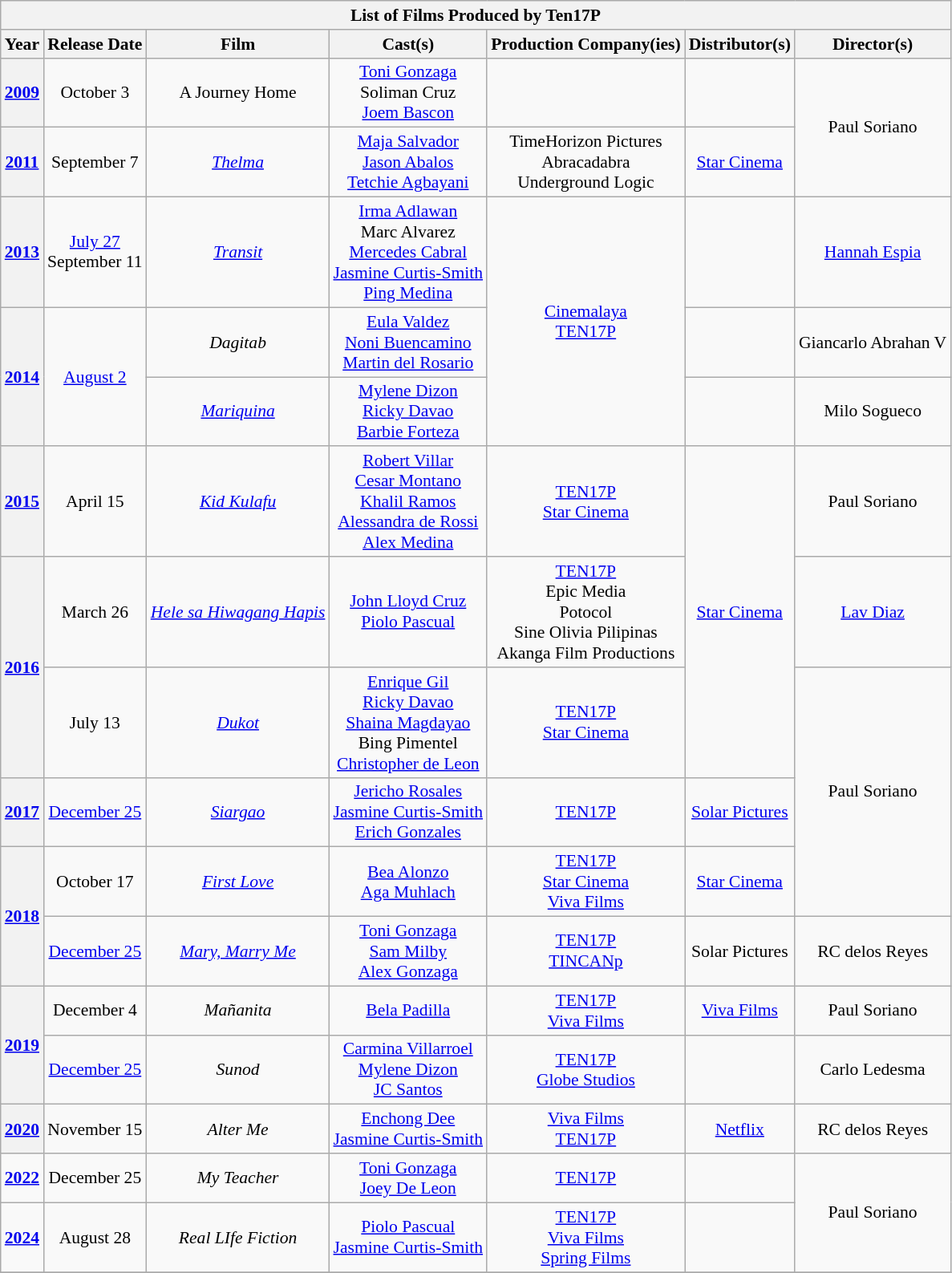<table class="wikitable" style="text-align:center; font-size: 90%;">
<tr>
<th colspan="7">List of Films Produced by Ten17P</th>
</tr>
<tr>
<th>Year</th>
<th>Release Date</th>
<th>Film</th>
<th>Cast(s)</th>
<th>Production Company(ies)</th>
<th>Distributor(s)</th>
<th>Director(s)</th>
</tr>
<tr>
<th><a href='#'>2009</a></th>
<td>October 3</td>
<td>A Journey Home</td>
<td><a href='#'>Toni Gonzaga</a> <br> Soliman Cruz <br> <a href='#'>Joem Bascon</a></td>
<td></td>
<td></td>
<td rowspan="2">Paul Soriano</td>
</tr>
<tr>
<th><a href='#'>2011</a></th>
<td>September 7</td>
<td><em><a href='#'>Thelma</a></em></td>
<td><a href='#'>Maja Salvador</a> <br> <a href='#'>Jason Abalos</a> <br> <a href='#'>Tetchie Agbayani</a></td>
<td>TimeHorizon Pictures <br> Abracadabra <br> Underground Logic</td>
<td><a href='#'>Star Cinema</a></td>
</tr>
<tr>
<th><a href='#'>2013</a></th>
<td><a href='#'>July 27</a> <br> September 11</td>
<td><em><a href='#'>Transit</a></em></td>
<td><a href='#'>Irma Adlawan</a> <br> Marc Alvarez <br> <a href='#'>Mercedes Cabral</a> <br> <a href='#'>Jasmine Curtis-Smith</a> <br> <a href='#'>Ping Medina</a></td>
<td rowspan="3"><a href='#'>Cinemalaya</a> <br> <a href='#'>TEN17P</a></td>
<td></td>
<td><a href='#'>Hannah Espia</a></td>
</tr>
<tr>
<th rowspan="2"><a href='#'>2014</a></th>
<td rowspan="2"><a href='#'>August 2</a></td>
<td><em>Dagitab</em></td>
<td><a href='#'>Eula Valdez</a> <br> <a href='#'>Noni Buencamino</a> <br> <a href='#'>Martin del Rosario</a></td>
<td></td>
<td>Giancarlo Abrahan V</td>
</tr>
<tr>
<td><em><a href='#'>Mariquina</a></em></td>
<td><a href='#'>Mylene Dizon</a> <br> <a href='#'>Ricky Davao</a> <br> <a href='#'>Barbie Forteza</a></td>
<td></td>
<td>Milo Sogueco</td>
</tr>
<tr>
<th><a href='#'>2015</a></th>
<td>April 15</td>
<td><em><a href='#'>Kid Kulafu</a></em></td>
<td><a href='#'>Robert Villar</a> <br> <a href='#'>Cesar Montano</a> <br> <a href='#'>Khalil Ramos</a> <br> <a href='#'>Alessandra de Rossi</a> <br> <a href='#'>Alex Medina</a></td>
<td><a href='#'>TEN17P</a> <br> <a href='#'>Star Cinema</a></td>
<td rowspan="3"><a href='#'>Star Cinema</a></td>
<td>Paul Soriano</td>
</tr>
<tr>
<th rowspan="2"><a href='#'>2016</a></th>
<td>March 26</td>
<td><em><a href='#'>Hele sa Hiwagang Hapis</a></em></td>
<td><a href='#'>John Lloyd Cruz</a> <br> <a href='#'>Piolo Pascual</a></td>
<td><a href='#'>TEN17P</a> <br> Epic Media <br> Potocol <br> Sine Olivia Pilipinas <br> Akanga Film Productions</td>
<td><a href='#'>Lav Diaz</a></td>
</tr>
<tr>
<td>July 13</td>
<td><em><a href='#'>Dukot</a></em></td>
<td><a href='#'>Enrique Gil</a> <br> <a href='#'>Ricky Davao</a> <br> <a href='#'>Shaina Magdayao</a> <br> Bing Pimentel <br> <a href='#'>Christopher de Leon</a></td>
<td><a href='#'>TEN17P</a> <br> <a href='#'>Star Cinema</a></td>
<td rowspan="3">Paul Soriano</td>
</tr>
<tr>
<th><a href='#'>2017</a></th>
<td><a href='#'>December 25</a></td>
<td><em><a href='#'>Siargao</a></em></td>
<td><a href='#'>Jericho Rosales</a> <br> <a href='#'>Jasmine Curtis-Smith</a> <br> <a href='#'>Erich Gonzales</a></td>
<td><a href='#'>TEN17P</a></td>
<td><a href='#'>Solar Pictures</a></td>
</tr>
<tr>
<th rowspan="2"><a href='#'>2018</a></th>
<td>October 17</td>
<td><em><a href='#'>First Love</a></em></td>
<td><a href='#'>Bea Alonzo</a> <br> <a href='#'>Aga Muhlach</a></td>
<td><a href='#'>TEN17P</a> <br> <a href='#'>Star Cinema</a> <br> <a href='#'>Viva Films</a></td>
<td><a href='#'>Star Cinema</a></td>
</tr>
<tr>
<td><a href='#'>December 25</a></td>
<td><em><a href='#'>Mary, Marry Me</a></em></td>
<td><a href='#'>Toni Gonzaga</a> <br> <a href='#'>Sam Milby</a> <br> <a href='#'>Alex Gonzaga</a></td>
<td><a href='#'>TEN17P</a> <br><a href='#'>TINCANp</a></td>
<td>Solar Pictures</td>
<td>RC delos Reyes</td>
</tr>
<tr>
<th rowspan="2"><a href='#'>2019</a></th>
<td>December 4</td>
<td><em>Mañanita</em></td>
<td><a href='#'>Bela Padilla</a></td>
<td><a href='#'>TEN17P</a> <br> <a href='#'>Viva Films</a></td>
<td><a href='#'>Viva Films</a></td>
<td>Paul Soriano</td>
</tr>
<tr>
<td><a href='#'>December 25</a></td>
<td><em>Sunod</em></td>
<td><a href='#'>Carmina Villarroel</a> <br> <a href='#'>Mylene Dizon</a> <br> <a href='#'>JC Santos</a></td>
<td><a href='#'>TEN17P</a> <br> <a href='#'>Globe Studios</a></td>
<td></td>
<td>Carlo Ledesma</td>
</tr>
<tr>
<th><a href='#'>2020</a></th>
<td>November 15</td>
<td><em>Alter Me</em></td>
<td><a href='#'>Enchong Dee</a><br><a href='#'>Jasmine Curtis-Smith</a></td>
<td><a href='#'>Viva Films</a><br><a href='#'>TEN17P</a></td>
<td><a href='#'>Netflix</a></td>
<td>RC delos Reyes</td>
</tr>
<tr>
<td><a href='#'><strong>2022</strong></a></td>
<td>December 25</td>
<td><em>My Teacher</em></td>
<td><a href='#'>Toni Gonzaga</a> <br> <a href='#'>Joey De Leon</a></td>
<td><a href='#'>TEN17P</a></td>
<td></td>
<td rowspan="2">Paul Soriano</td>
</tr>
<tr>
<td><a href='#'><strong>2024</strong></a></td>
<td>August 28</td>
<td><em>Real LIfe Fiction</em></td>
<td><a href='#'>Piolo Pascual</a><br><a href='#'>Jasmine Curtis-Smith</a></td>
<td><a href='#'>TEN17P</a> <br> <a href='#'>Viva Films</a> <br> <a href='#'>Spring Films</a></td>
<td></td>
</tr>
<tr>
</tr>
</table>
